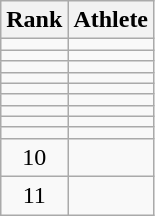<table class="wikitable sortable" style="text-align:center">
<tr>
<th>Rank</th>
<th>Athlete</th>
</tr>
<tr>
<td></td>
<td align=left></td>
</tr>
<tr>
<td></td>
<td align=left></td>
</tr>
<tr>
<td></td>
<td align=left></td>
</tr>
<tr>
<td></td>
<td align=left></td>
</tr>
<tr>
<td></td>
<td align=left></td>
</tr>
<tr>
<td></td>
<td align=left></td>
</tr>
<tr>
<td></td>
<td align=left></td>
</tr>
<tr>
<td></td>
<td align=left></td>
</tr>
<tr>
<td></td>
<td align=left></td>
</tr>
<tr>
<td>10</td>
<td align=left></td>
</tr>
<tr>
<td>11</td>
<td align=left></td>
</tr>
</table>
